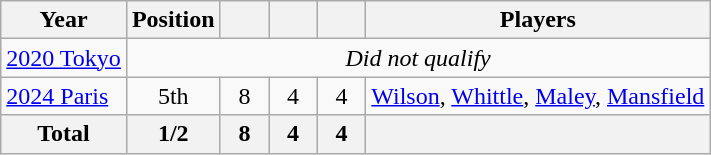<table class="wikitable" style="text-align: center;">
<tr>
<th>Year</th>
<th>Position</th>
<th width=25px></th>
<th width=25px></th>
<th width=25px></th>
<th>Players</th>
</tr>
<tr>
<td style="text-align: left;"> <a href='#'>2020 Tokyo</a></td>
<td colspan=5><em>Did not qualify</em></td>
</tr>
<tr>
<td style="text-align: left;"> <a href='#'>2024 Paris</a></td>
<td>5th</td>
<td>8</td>
<td>4</td>
<td>4</td>
<td><a href='#'>Wilson</a>, <a href='#'>Whittle</a>, <a href='#'>Maley</a>, <a href='#'>Mansfield</a></td>
</tr>
<tr>
<th>Total</th>
<th>1/2</th>
<th>8</th>
<th>4</th>
<th>4</th>
<th></th>
</tr>
</table>
